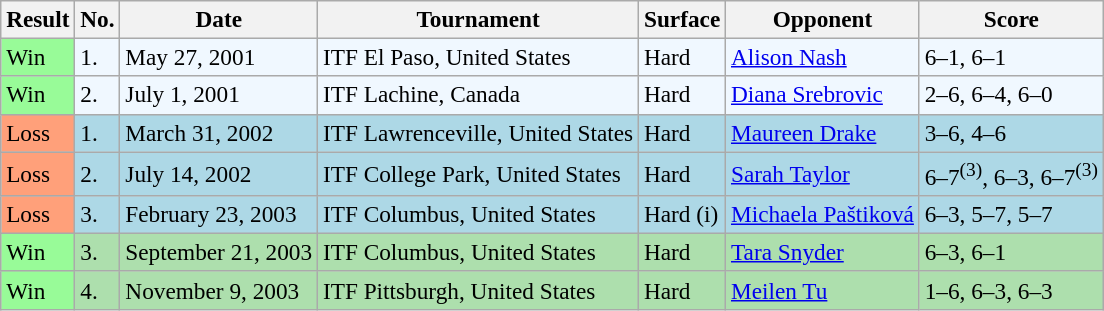<table class="sortable wikitable" style=font-size:97%>
<tr>
<th>Result</th>
<th>No.</th>
<th>Date</th>
<th>Tournament</th>
<th>Surface</th>
<th>Opponent</th>
<th class="unsortable">Score</th>
</tr>
<tr bgcolor="#f0f8ff">
<td style="background:#98fb98;">Win</td>
<td>1.</td>
<td>May 27, 2001</td>
<td>ITF El Paso,  United States</td>
<td>Hard</td>
<td> <a href='#'>Alison Nash</a></td>
<td>6–1, 6–1</td>
</tr>
<tr bgcolor="#f0f8ff">
<td style="background:#98fb98;">Win</td>
<td>2.</td>
<td>July 1, 2001</td>
<td>ITF Lachine, Canada</td>
<td>Hard</td>
<td> <a href='#'>Diana Srebrovic</a></td>
<td>2–6, 6–4, 6–0</td>
</tr>
<tr style="background:lightblue;">
<td style="background:#ffa07a;">Loss</td>
<td>1.</td>
<td>March 31, 2002</td>
<td>ITF Lawrenceville, United States</td>
<td>Hard</td>
<td> <a href='#'>Maureen Drake</a></td>
<td>3–6, 4–6</td>
</tr>
<tr style="background:lightblue;">
<td style="background:#ffa07a;">Loss</td>
<td>2.</td>
<td>July 14, 2002</td>
<td>ITF College Park, United States</td>
<td>Hard</td>
<td> <a href='#'>Sarah Taylor</a></td>
<td>6–7<sup>(3)</sup>, 6–3, 6–7<sup>(3)</sup></td>
</tr>
<tr bgcolor="lightblue">
<td style="background:#ffa07a;">Loss</td>
<td>3.</td>
<td>February 23, 2003</td>
<td>ITF Columbus, United States</td>
<td>Hard (i)</td>
<td> <a href='#'>Michaela Paštiková</a></td>
<td>6–3, 5–7, 5–7</td>
</tr>
<tr style="background:#addfad;">
<td style="background:#98fb98;">Win</td>
<td>3.</td>
<td>September 21, 2003</td>
<td>ITF Columbus, United States</td>
<td>Hard</td>
<td> <a href='#'>Tara Snyder</a></td>
<td>6–3, 6–1</td>
</tr>
<tr style="background:#addfad;">
<td style="background:#98fb98;">Win</td>
<td>4.</td>
<td>November 9, 2003</td>
<td>ITF Pittsburgh, United States</td>
<td>Hard</td>
<td> <a href='#'>Meilen Tu</a></td>
<td>1–6, 6–3, 6–3</td>
</tr>
</table>
